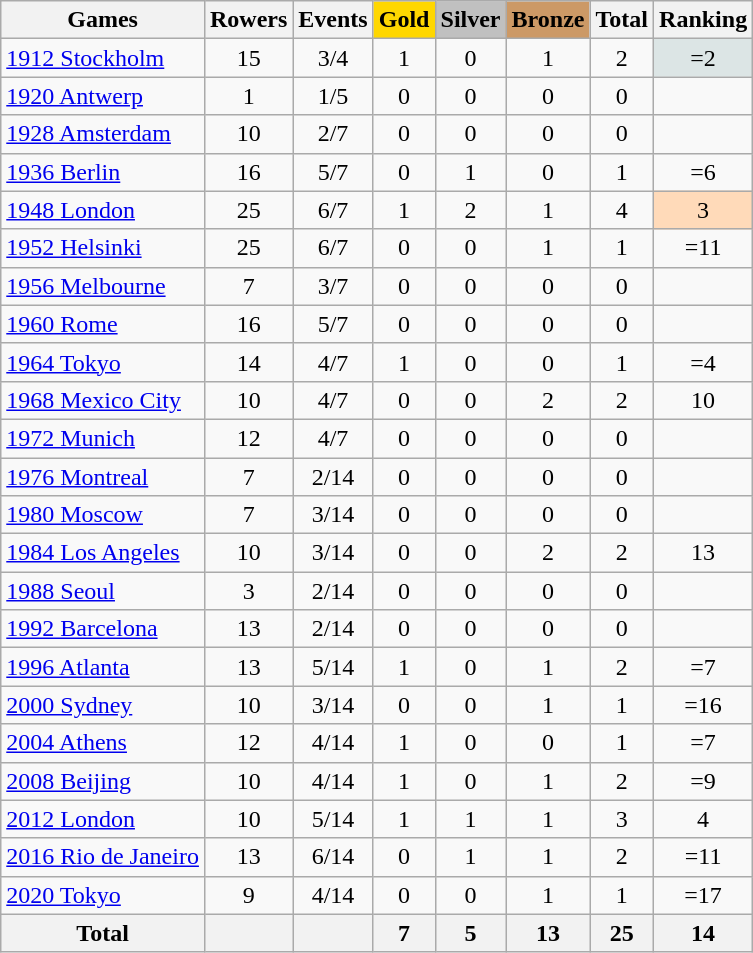<table class="wikitable sortable" style="text-align:center">
<tr>
<th>Games</th>
<th>Rowers</th>
<th>Events</th>
<th style="background-color:gold;">Gold</th>
<th style="background-color:silver;">Silver</th>
<th style="background-color:#c96;">Bronze</th>
<th>Total</th>
<th>Ranking</th>
</tr>
<tr>
<td align=left><a href='#'>1912 Stockholm</a></td>
<td>15</td>
<td>3/4</td>
<td>1</td>
<td>0</td>
<td>1</td>
<td>2</td>
<td bgcolor=dce5e5>=2</td>
</tr>
<tr>
<td align=left><a href='#'>1920 Antwerp</a></td>
<td>1</td>
<td>1/5</td>
<td>0</td>
<td>0</td>
<td>0</td>
<td>0</td>
<td></td>
</tr>
<tr>
<td align=left><a href='#'>1928 Amsterdam</a></td>
<td>10</td>
<td>2/7</td>
<td>0</td>
<td>0</td>
<td>0</td>
<td>0</td>
<td></td>
</tr>
<tr>
<td align=left><a href='#'>1936 Berlin</a></td>
<td>16</td>
<td>5/7</td>
<td>0</td>
<td>1</td>
<td>0</td>
<td>1</td>
<td>=6</td>
</tr>
<tr>
<td align=left><a href='#'>1948 London</a></td>
<td>25</td>
<td>6/7</td>
<td>1</td>
<td>2</td>
<td>1</td>
<td>4</td>
<td bgcolor=ffdab9>3</td>
</tr>
<tr>
<td align=left><a href='#'>1952 Helsinki</a></td>
<td>25</td>
<td>6/7</td>
<td>0</td>
<td>0</td>
<td>1</td>
<td>1</td>
<td>=11</td>
</tr>
<tr>
<td align=left><a href='#'>1956 Melbourne</a></td>
<td>7</td>
<td>3/7</td>
<td>0</td>
<td>0</td>
<td>0</td>
<td>0</td>
<td></td>
</tr>
<tr>
<td align=left><a href='#'>1960 Rome</a></td>
<td>16</td>
<td>5/7</td>
<td>0</td>
<td>0</td>
<td>0</td>
<td>0</td>
<td></td>
</tr>
<tr>
<td align=left><a href='#'>1964 Tokyo</a></td>
<td>14</td>
<td>4/7</td>
<td>1</td>
<td>0</td>
<td>0</td>
<td>1</td>
<td>=4</td>
</tr>
<tr>
<td align=left><a href='#'>1968 Mexico City</a></td>
<td>10</td>
<td>4/7</td>
<td>0</td>
<td>0</td>
<td>2</td>
<td>2</td>
<td>10</td>
</tr>
<tr>
<td align=left><a href='#'>1972 Munich</a></td>
<td>12</td>
<td>4/7</td>
<td>0</td>
<td>0</td>
<td>0</td>
<td>0</td>
<td></td>
</tr>
<tr>
<td align=left><a href='#'>1976 Montreal</a></td>
<td>7</td>
<td>2/14</td>
<td>0</td>
<td>0</td>
<td>0</td>
<td>0</td>
<td></td>
</tr>
<tr>
<td align=left><a href='#'>1980 Moscow</a></td>
<td>7</td>
<td>3/14</td>
<td>0</td>
<td>0</td>
<td>0</td>
<td>0</td>
<td></td>
</tr>
<tr>
<td align=left><a href='#'>1984 Los Angeles</a></td>
<td>10</td>
<td>3/14</td>
<td>0</td>
<td>0</td>
<td>2</td>
<td>2</td>
<td>13</td>
</tr>
<tr>
<td align=left><a href='#'>1988 Seoul</a></td>
<td>3</td>
<td>2/14</td>
<td>0</td>
<td>0</td>
<td>0</td>
<td>0</td>
<td></td>
</tr>
<tr>
<td align=left><a href='#'>1992 Barcelona</a></td>
<td>13</td>
<td>2/14</td>
<td>0</td>
<td>0</td>
<td>0</td>
<td>0</td>
<td></td>
</tr>
<tr>
<td align=left><a href='#'>1996 Atlanta</a></td>
<td>13</td>
<td>5/14</td>
<td>1</td>
<td>0</td>
<td>1</td>
<td>2</td>
<td>=7</td>
</tr>
<tr>
<td align=left><a href='#'>2000 Sydney</a></td>
<td>10</td>
<td>3/14</td>
<td>0</td>
<td>0</td>
<td>1</td>
<td>1</td>
<td>=16</td>
</tr>
<tr>
<td align=left><a href='#'>2004 Athens</a></td>
<td>12</td>
<td>4/14</td>
<td>1</td>
<td>0</td>
<td>0</td>
<td>1</td>
<td>=7</td>
</tr>
<tr>
<td align=left><a href='#'>2008 Beijing</a></td>
<td>10</td>
<td>4/14</td>
<td>1</td>
<td>0</td>
<td>1</td>
<td>2</td>
<td>=9</td>
</tr>
<tr>
<td align=left><a href='#'>2012 London</a></td>
<td>10</td>
<td>5/14</td>
<td>1</td>
<td>1</td>
<td>1</td>
<td>3</td>
<td>4</td>
</tr>
<tr>
<td align=left><a href='#'>2016 Rio de Janeiro</a></td>
<td>13</td>
<td>6/14</td>
<td>0</td>
<td>1</td>
<td>1</td>
<td>2</td>
<td>=11</td>
</tr>
<tr>
<td align=left><a href='#'>2020 Tokyo</a></td>
<td>9</td>
<td>4/14</td>
<td>0</td>
<td>0</td>
<td>1</td>
<td>1</td>
<td>=17</td>
</tr>
<tr>
<th>Total</th>
<th></th>
<th></th>
<th>7</th>
<th>5</th>
<th>13</th>
<th>25</th>
<th>14</th>
</tr>
</table>
